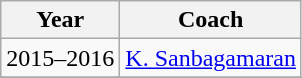<table class="wikitable">
<tr>
<th>Year</th>
<th>Coach</th>
</tr>
<tr>
<td>2015–2016</td>
<td><a href='#'>K. Sanbagamaran</a></td>
</tr>
<tr>
</tr>
</table>
